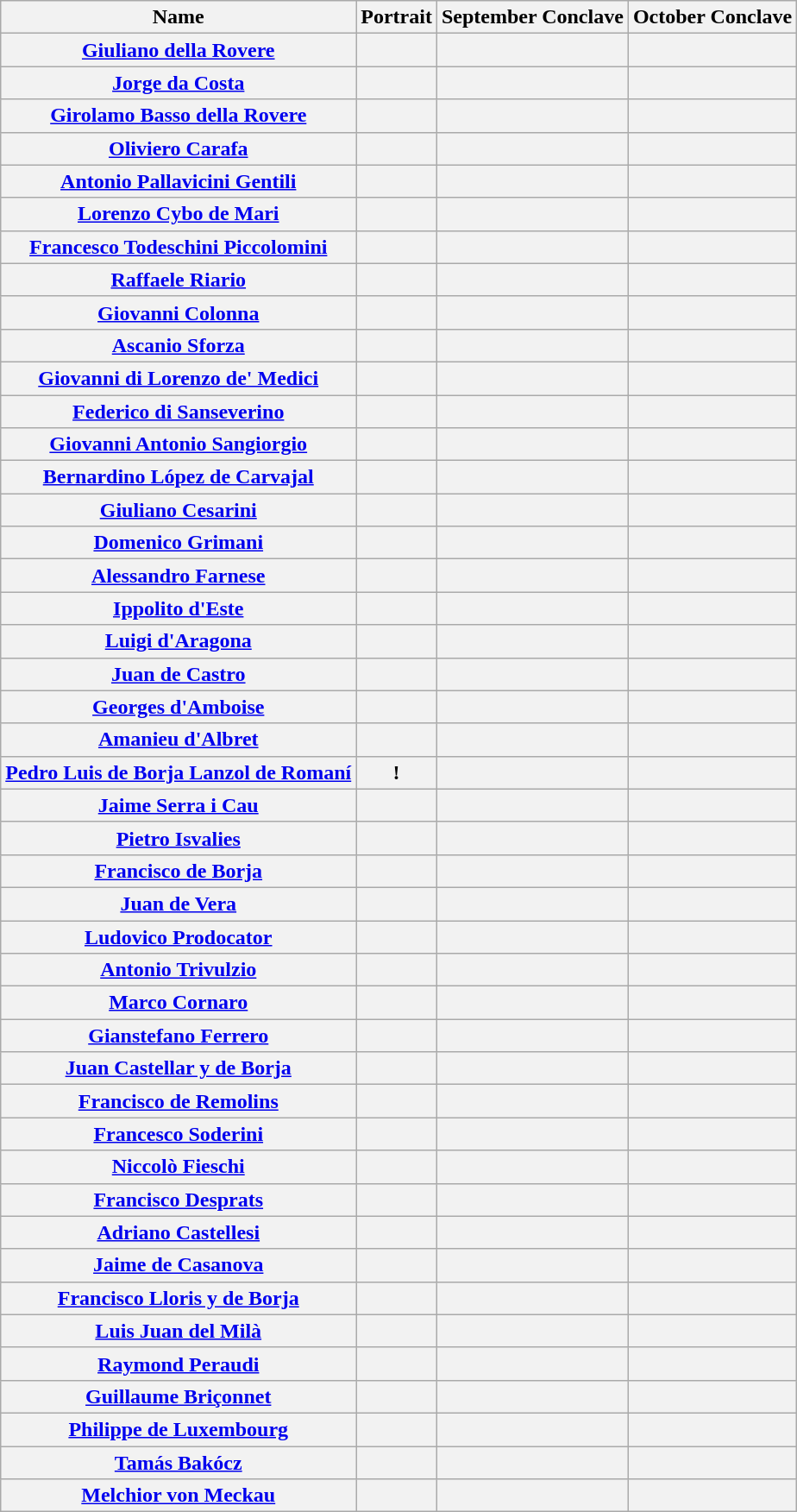<table class="wikitable">
<tr>
<th>Name</th>
<th>Portrait</th>
<th>September Conclave</th>
<th>October Conclave</th>
</tr>
<tr>
<th><a href='#'>Giuliano della Rovere</a></th>
<th></th>
<th></th>
<th></th>
</tr>
<tr>
<th><a href='#'>Jorge da Costa</a></th>
<th></th>
<th></th>
<th></th>
</tr>
<tr>
<th><a href='#'>Girolamo Basso della Rovere</a></th>
<th></th>
<th></th>
<th></th>
</tr>
<tr>
<th><a href='#'>Oliviero Carafa</a></th>
<th></th>
<th></th>
<th></th>
</tr>
<tr>
<th><a href='#'>Antonio Pallavicini Gentili</a></th>
<th></th>
<th></th>
<th></th>
</tr>
<tr>
<th><a href='#'>Lorenzo Cybo de Mari</a></th>
<th></th>
<th></th>
<th></th>
</tr>
<tr>
<th><a href='#'>Francesco Todeschini Piccolomini</a></th>
<th></th>
<th></th>
<th></th>
</tr>
<tr>
<th><a href='#'>Raffaele Riario</a></th>
<th></th>
<th></th>
<th></th>
</tr>
<tr>
<th><a href='#'>Giovanni Colonna</a></th>
<th></th>
<th></th>
<th></th>
</tr>
<tr>
<th><a href='#'>Ascanio Sforza</a></th>
<th></th>
<th></th>
<th></th>
</tr>
<tr>
<th><a href='#'>Giovanni di Lorenzo de' Medici</a></th>
<th></th>
<th></th>
<th></th>
</tr>
<tr>
<th><a href='#'>Federico di Sanseverino</a></th>
<th></th>
<th></th>
<th></th>
</tr>
<tr>
<th><a href='#'>Giovanni Antonio Sangiorgio</a></th>
<th></th>
<th></th>
<th></th>
</tr>
<tr>
<th><a href='#'>Bernardino López de Carvajal</a></th>
<th></th>
<th></th>
<th></th>
</tr>
<tr>
<th><a href='#'>Giuliano Cesarini</a></th>
<th></th>
<th></th>
<th></th>
</tr>
<tr>
<th><a href='#'>Domenico Grimani</a></th>
<th></th>
<th></th>
<th></th>
</tr>
<tr>
<th><a href='#'>Alessandro Farnese</a></th>
<th></th>
<th></th>
<th></th>
</tr>
<tr>
<th><a href='#'>Ippolito d'Este</a></th>
<th></th>
<th></th>
<th></th>
</tr>
<tr>
<th><a href='#'>Luigi d'Aragona</a></th>
<th></th>
<th></th>
<th></th>
</tr>
<tr>
<th><a href='#'>Juan de Castro</a></th>
<th></th>
<th></th>
<th></th>
</tr>
<tr>
<th><a href='#'>Georges d'Amboise</a></th>
<th></th>
<th></th>
<th></th>
</tr>
<tr>
<th><a href='#'>Amanieu d'Albret</a></th>
<th></th>
<th></th>
<th></th>
</tr>
<tr>
<th><a href='#'>Pedro Luis de Borja Lanzol de Romaní</a></th>
<th>!</th>
<th></th>
<th></th>
</tr>
<tr>
<th><a href='#'>Jaime Serra i Cau</a></th>
<th></th>
<th></th>
<th></th>
</tr>
<tr>
<th><a href='#'>Pietro Isvalies</a></th>
<th></th>
<th></th>
<th></th>
</tr>
<tr>
<th><a href='#'>Francisco de Borja</a></th>
<th></th>
<th></th>
<th></th>
</tr>
<tr>
<th><a href='#'>Juan de Vera</a></th>
<th></th>
<th></th>
<th></th>
</tr>
<tr>
<th><a href='#'>Ludovico Prodocator</a></th>
<th></th>
<th></th>
<th></th>
</tr>
<tr>
<th><a href='#'>Antonio Trivulzio</a></th>
<th></th>
<th></th>
<th></th>
</tr>
<tr>
<th><a href='#'>Marco Cornaro</a></th>
<th></th>
<th></th>
<th></th>
</tr>
<tr>
<th><a href='#'>Gianstefano Ferrero</a></th>
<th></th>
<th></th>
<th></th>
</tr>
<tr>
<th><a href='#'>Juan Castellar y de Borja</a></th>
<th></th>
<th></th>
<th></th>
</tr>
<tr>
<th><a href='#'>Francisco de Remolins</a></th>
<th></th>
<th></th>
<th></th>
</tr>
<tr>
<th><a href='#'>Francesco Soderini</a></th>
<th></th>
<th></th>
<th></th>
</tr>
<tr>
<th><a href='#'>Niccolò Fieschi</a></th>
<th></th>
<th></th>
<th></th>
</tr>
<tr>
<th><a href='#'>Francisco Desprats</a></th>
<th></th>
<th></th>
<th></th>
</tr>
<tr>
<th><a href='#'>Adriano Castellesi</a></th>
<th></th>
<th></th>
<th></th>
</tr>
<tr>
<th><a href='#'>Jaime de Casanova</a></th>
<th></th>
<th></th>
<th></th>
</tr>
<tr>
<th><a href='#'>Francisco Lloris y de Borja</a></th>
<th></th>
<th></th>
<th></th>
</tr>
<tr>
<th><a href='#'>Luis Juan del Milà</a></th>
<th></th>
<th></th>
<th></th>
</tr>
<tr>
<th><a href='#'>Raymond Peraudi</a></th>
<th></th>
<th></th>
<th></th>
</tr>
<tr>
<th><a href='#'>Guillaume Briçonnet</a></th>
<th></th>
<th></th>
<th></th>
</tr>
<tr>
<th><a href='#'>Philippe de Luxembourg</a></th>
<th></th>
<th></th>
<th></th>
</tr>
<tr>
<th><a href='#'>Tamás Bakócz</a></th>
<th></th>
<th></th>
<th></th>
</tr>
<tr>
<th><a href='#'>Melchior von Meckau</a></th>
<th></th>
<th></th>
<th></th>
</tr>
</table>
